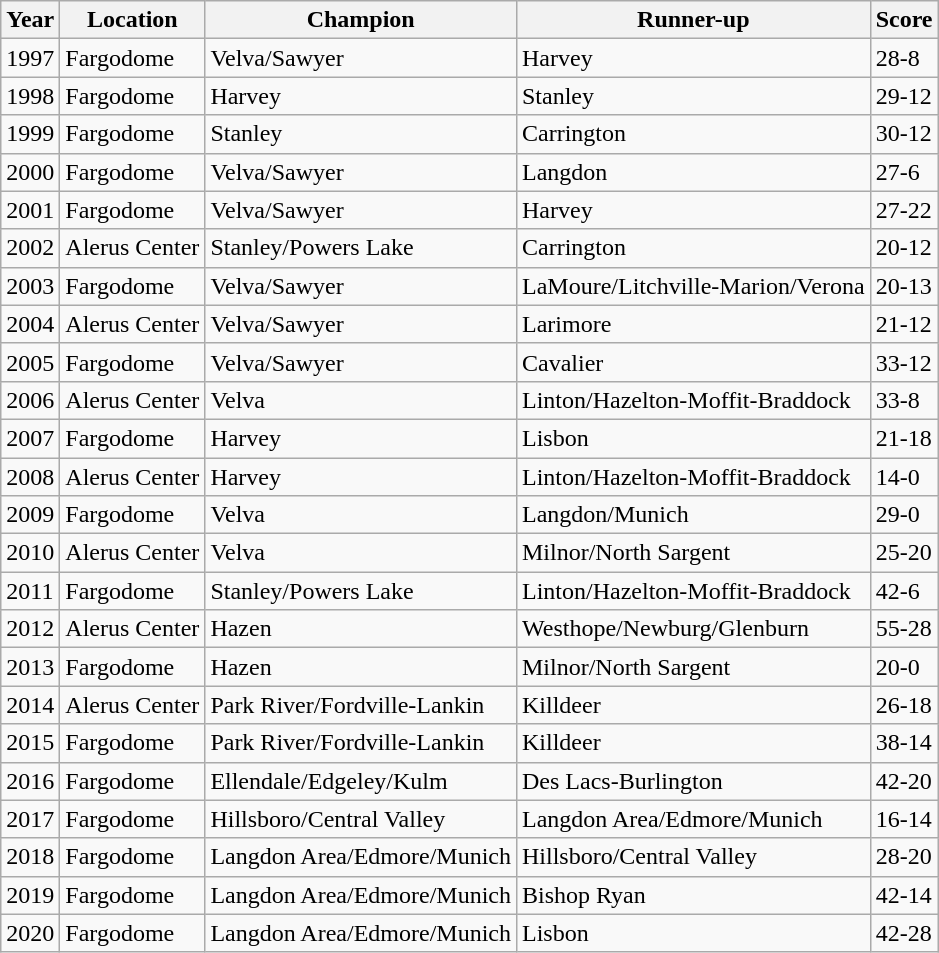<table class="wikitable">
<tr>
<th>Year</th>
<th>Location</th>
<th>Champion</th>
<th>Runner-up</th>
<th>Score</th>
</tr>
<tr>
<td>1997</td>
<td>Fargodome</td>
<td>Velva/Sawyer</td>
<td>Harvey</td>
<td>28-8</td>
</tr>
<tr>
<td>1998</td>
<td>Fargodome</td>
<td>Harvey</td>
<td>Stanley</td>
<td>29-12</td>
</tr>
<tr>
<td>1999</td>
<td>Fargodome</td>
<td>Stanley</td>
<td>Carrington</td>
<td>30-12</td>
</tr>
<tr>
<td>2000</td>
<td>Fargodome</td>
<td>Velva/Sawyer</td>
<td>Langdon</td>
<td>27-6</td>
</tr>
<tr>
<td>2001</td>
<td>Fargodome</td>
<td>Velva/Sawyer</td>
<td>Harvey</td>
<td>27-22</td>
</tr>
<tr>
<td>2002</td>
<td>Alerus Center</td>
<td>Stanley/Powers Lake</td>
<td>Carrington</td>
<td>20-12</td>
</tr>
<tr>
<td>2003</td>
<td>Fargodome</td>
<td>Velva/Sawyer</td>
<td>LaMoure/Litchville-Marion/Verona</td>
<td>20-13</td>
</tr>
<tr>
<td>2004</td>
<td>Alerus Center</td>
<td>Velva/Sawyer</td>
<td>Larimore</td>
<td>21-12</td>
</tr>
<tr>
<td>2005</td>
<td>Fargodome</td>
<td>Velva/Sawyer</td>
<td>Cavalier</td>
<td>33-12</td>
</tr>
<tr>
<td>2006</td>
<td>Alerus Center</td>
<td>Velva</td>
<td>Linton/Hazelton-Moffit-Braddock</td>
<td>33-8</td>
</tr>
<tr>
<td>2007</td>
<td>Fargodome</td>
<td>Harvey</td>
<td>Lisbon</td>
<td>21-18</td>
</tr>
<tr>
<td>2008</td>
<td>Alerus Center</td>
<td>Harvey</td>
<td>Linton/Hazelton-Moffit-Braddock</td>
<td>14-0</td>
</tr>
<tr>
<td>2009</td>
<td>Fargodome</td>
<td>Velva</td>
<td>Langdon/Munich</td>
<td>29-0</td>
</tr>
<tr>
<td>2010</td>
<td>Alerus Center</td>
<td>Velva</td>
<td>Milnor/North Sargent</td>
<td>25-20</td>
</tr>
<tr>
<td>2011</td>
<td>Fargodome</td>
<td>Stanley/Powers Lake</td>
<td>Linton/Hazelton-Moffit-Braddock</td>
<td>42-6</td>
</tr>
<tr>
<td>2012</td>
<td>Alerus Center</td>
<td>Hazen</td>
<td>Westhope/Newburg/Glenburn</td>
<td>55-28</td>
</tr>
<tr>
<td>2013</td>
<td>Fargodome</td>
<td>Hazen</td>
<td>Milnor/North Sargent</td>
<td>20-0</td>
</tr>
<tr>
<td>2014</td>
<td>Alerus Center</td>
<td>Park River/Fordville-Lankin</td>
<td>Killdeer</td>
<td>26-18</td>
</tr>
<tr>
<td>2015</td>
<td>Fargodome</td>
<td>Park River/Fordville-Lankin</td>
<td>Killdeer</td>
<td>38-14</td>
</tr>
<tr>
<td>2016</td>
<td>Fargodome</td>
<td>Ellendale/Edgeley/Kulm</td>
<td>Des Lacs-Burlington</td>
<td>42-20</td>
</tr>
<tr>
<td>2017</td>
<td>Fargodome</td>
<td>Hillsboro/Central Valley</td>
<td>Langdon Area/Edmore/Munich</td>
<td>16-14</td>
</tr>
<tr>
<td>2018</td>
<td>Fargodome</td>
<td>Langdon Area/Edmore/Munich</td>
<td>Hillsboro/Central Valley</td>
<td>28-20</td>
</tr>
<tr>
<td>2019</td>
<td>Fargodome</td>
<td>Langdon Area/Edmore/Munich</td>
<td>Bishop Ryan</td>
<td>42-14</td>
</tr>
<tr>
<td>2020</td>
<td>Fargodome</td>
<td>Langdon Area/Edmore/Munich</td>
<td>Lisbon</td>
<td>42-28</td>
</tr>
</table>
